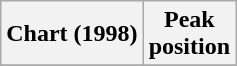<table class="wikitable sortable plainrowheaders" style="text-align:center">
<tr>
<th scope="col">Chart (1998)</th>
<th scope="col">Peak<br>position</th>
</tr>
<tr>
</tr>
</table>
